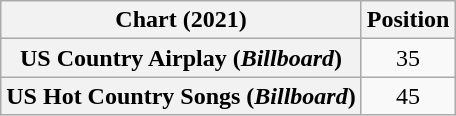<table class="wikitable sortable plainrowheaders" style="text-align:center">
<tr>
<th>Chart (2021)</th>
<th>Position</th>
</tr>
<tr>
<th scope="row">US Country Airplay (<em>Billboard</em>)</th>
<td>35</td>
</tr>
<tr>
<th scope="row">US Hot Country Songs (<em>Billboard</em>)</th>
<td>45</td>
</tr>
</table>
